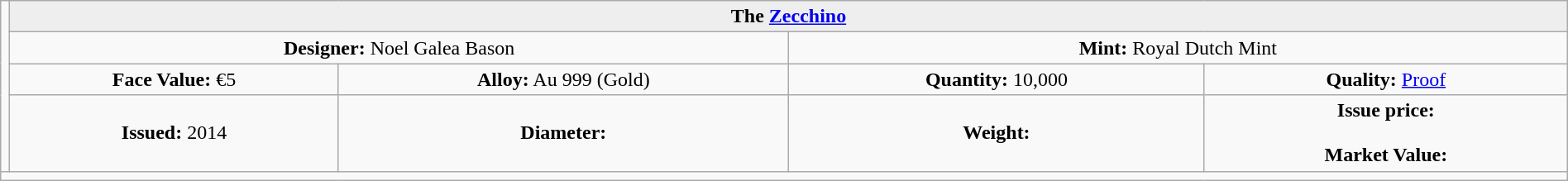<table class="wikitable" width=100%>
<tr>
<td rowspan=4 width="330px" nowrap align=center></td>
<th colspan="4" align=center style="background:#eeeeee;">The <a href='#'>Zecchino</a></th>
</tr>
<tr>
<td colspan="2" width="50%" align=center><strong>Designer:</strong> Noel Galea Bason</td>
<td colspan="2" width="50%" align=center><strong>Mint:</strong> Royal Dutch Mint</td>
</tr>
<tr>
<td align=center><strong>Face Value:</strong> €5</td>
<td align=center><strong>Alloy:</strong> Au 999 (Gold)</td>
<td align=center><strong>Quantity:</strong> 10,000</td>
<td align=center><strong>Quality:</strong> <a href='#'>Proof</a></td>
</tr>
<tr>
<td align=center><strong>Issued:</strong> 2014</td>
<td align=center><strong>Diameter:</strong> </td>
<td align=center><strong>Weight:</strong> </td>
<td align=center><strong>Issue price:</strong><br><br>
<strong>Market Value:</strong></td>
</tr>
<tr>
<td colspan="5" align=left></td>
</tr>
</table>
